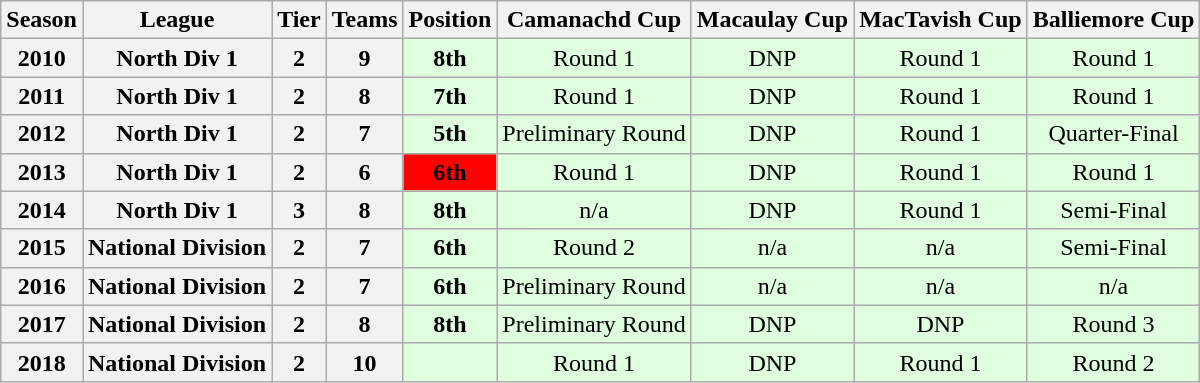<table class="wikitable" style="text-align:center">
<tr>
<th>Season</th>
<th>League</th>
<th>Tier</th>
<th>Teams</th>
<th>Position</th>
<th>Camanachd Cup</th>
<th>Macaulay Cup</th>
<th>MacTavish Cup</th>
<th>Balliemore Cup</th>
</tr>
<tr>
<th>2010</th>
<th>North Div 1</th>
<th>2</th>
<th>9</th>
<td bgcolor="#dfffdf"><strong>8th</strong></td>
<td bgcolor="#dfffdf">Round 1</td>
<td bgcolor="#dfffdf">DNP</td>
<td bgcolor="#dfffdf">Round 1</td>
<td bgcolor="#dfffdf">Round 1</td>
</tr>
<tr>
<th>2011</th>
<th>North Div 1</th>
<th>2</th>
<th>8</th>
<td bgcolor="#dfffdf"><strong>7th</strong></td>
<td bgcolor="#dfffdf">Round 1</td>
<td bgcolor="#dfffdf">DNP</td>
<td bgcolor="#dfffdf">Round 1</td>
<td bgcolor="#dfffdf">Round 1</td>
</tr>
<tr>
<th>2012</th>
<th>North Div 1</th>
<th>2</th>
<th>7</th>
<td bgcolor="#dfffdf"><strong>5th</strong></td>
<td bgcolor="#dfffdf">Preliminary Round</td>
<td bgcolor="#dfffdf">DNP</td>
<td bgcolor="#dfffdf">Round 1</td>
<td bgcolor="#dfffdf">Quarter-Final</td>
</tr>
<tr>
<th>2013</th>
<th>North Div 1</th>
<th>2</th>
<th>6</th>
<td style="width:20px; background:red;"><strong>6th</strong></td>
<td bgcolor="#dfffdf">Round 1</td>
<td bgcolor="#dfffdf">DNP</td>
<td bgcolor="#dfffdf">Round 1</td>
<td bgcolor="#dfffdf">Round 1</td>
</tr>
<tr>
<th>2014</th>
<th>North Div 1</th>
<th>3</th>
<th>8</th>
<td bgcolor="#dfffdf"><strong>8th</strong></td>
<td bgcolor="#dfffdf">n/a</td>
<td bgcolor="#dfffdf">DNP</td>
<td bgcolor="#dfffdf">Round 1</td>
<td bgcolor="#dfffdf">Semi-Final</td>
</tr>
<tr>
<th>2015</th>
<th>National Division</th>
<th>2</th>
<th>7</th>
<td bgcolor="#dfffdf"><strong>6th</strong></td>
<td bgcolor="#dfffdf">Round 2</td>
<td bgcolor="#dfffdf">n/a</td>
<td bgcolor="#dfffdf">n/a</td>
<td bgcolor="#dfffdf">Semi-Final</td>
</tr>
<tr>
<th>2016</th>
<th>National Division</th>
<th>2</th>
<th>7</th>
<td bgcolor="#dfffdf"><strong>6th</strong></td>
<td bgcolor="#dfffdf">Preliminary Round</td>
<td bgcolor="#dfffdf">n/a</td>
<td bgcolor="#dfffdf">n/a</td>
<td bgcolor="#dfffdf">n/a</td>
</tr>
<tr>
<th>2017</th>
<th>National Division</th>
<th>2</th>
<th>8</th>
<td bgcolor="#dfffdf"><strong>8th</strong></td>
<td bgcolor="#dfffdf">Preliminary Round</td>
<td bgcolor="#dfffdf">DNP</td>
<td bgcolor="#dfffdf">DNP</td>
<td bgcolor="#dfffdf">Round 3</td>
</tr>
<tr>
<th>2018</th>
<th>National Division</th>
<th>2</th>
<th>10</th>
<td bgcolor="#dfffdf"></td>
<td bgcolor="#dfffdf">Round 1</td>
<td bgcolor="#dfffdf">DNP</td>
<td bgcolor="#dfffdf">Round 1</td>
<td bgcolor="#dfffdf">Round 2</td>
</tr>
</table>
